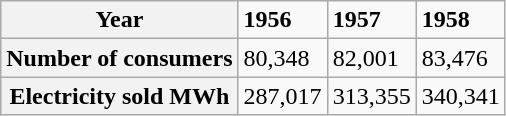<table class="wikitable">
<tr>
<th>Year</th>
<td><strong>1956</strong></td>
<td><strong>1957</strong></td>
<td><strong>1958</strong></td>
</tr>
<tr>
<th>Number of consumers</th>
<td>80,348</td>
<td>82,001</td>
<td>83,476</td>
</tr>
<tr>
<th>Electricity sold MWh</th>
<td>287,017</td>
<td>313,355</td>
<td>340,341</td>
</tr>
</table>
